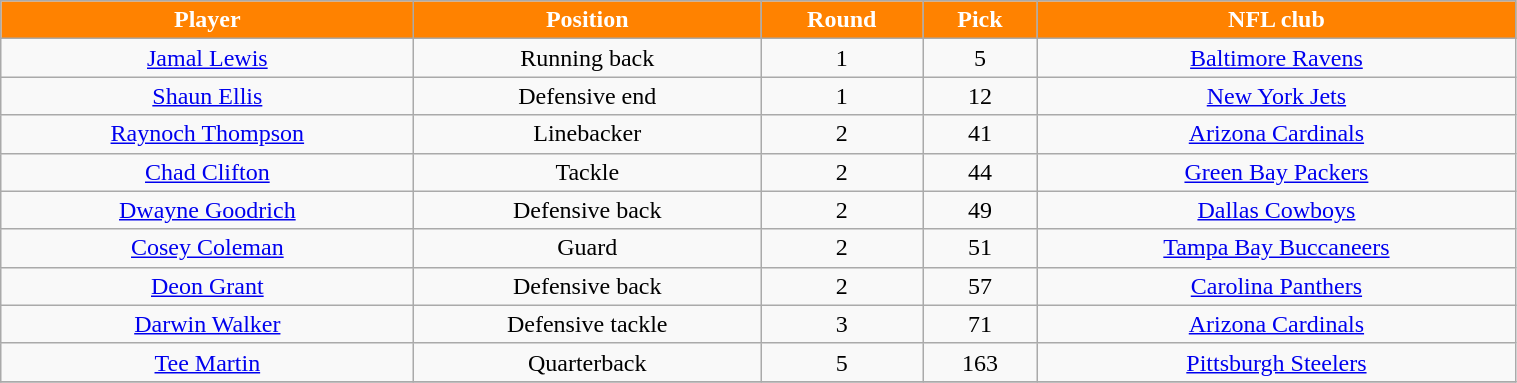<table class="wikitable" width="80%">
<tr align="center" style="background:#FF8200;color:#FFFFFF;">
<td><strong>Player</strong></td>
<td><strong>Position</strong></td>
<td><strong>Round</strong></td>
<td><strong>Pick</strong></td>
<td><strong>NFL club</strong></td>
</tr>
<tr align="center" bgcolor="">
<td><a href='#'>Jamal Lewis</a></td>
<td>Running back</td>
<td>1</td>
<td>5</td>
<td><a href='#'>Baltimore Ravens</a></td>
</tr>
<tr align="center" bgcolor="">
<td><a href='#'>Shaun Ellis</a></td>
<td>Defensive end</td>
<td>1</td>
<td>12</td>
<td><a href='#'>New York Jets</a></td>
</tr>
<tr align="center" bgcolor="">
<td><a href='#'>Raynoch Thompson</a></td>
<td>Linebacker</td>
<td>2</td>
<td>41</td>
<td><a href='#'>Arizona Cardinals</a></td>
</tr>
<tr align="center" bgcolor="">
<td><a href='#'>Chad Clifton</a></td>
<td>Tackle</td>
<td>2</td>
<td>44</td>
<td><a href='#'>Green Bay Packers</a></td>
</tr>
<tr align="center" bgcolor="">
<td><a href='#'>Dwayne Goodrich</a></td>
<td>Defensive back</td>
<td>2</td>
<td>49</td>
<td><a href='#'>Dallas Cowboys</a></td>
</tr>
<tr align="center" bgcolor="">
<td><a href='#'>Cosey Coleman</a></td>
<td>Guard</td>
<td>2</td>
<td>51</td>
<td><a href='#'>Tampa Bay Buccaneers</a></td>
</tr>
<tr align="center" bgcolor="">
<td><a href='#'>Deon Grant</a></td>
<td>Defensive back</td>
<td>2</td>
<td>57</td>
<td><a href='#'>Carolina Panthers</a></td>
</tr>
<tr align="center" bgcolor="">
<td><a href='#'>Darwin Walker</a></td>
<td>Defensive tackle</td>
<td>3</td>
<td>71</td>
<td><a href='#'>Arizona Cardinals</a></td>
</tr>
<tr align="center" bgcolor="">
<td><a href='#'>Tee Martin</a></td>
<td>Quarterback</td>
<td>5</td>
<td>163</td>
<td><a href='#'>Pittsburgh Steelers</a></td>
</tr>
<tr align="center" bgcolor="">
</tr>
</table>
